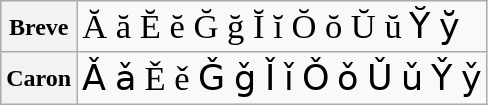<table class="wikitable">
<tr>
<th>Breve</th>
<td><big><big>Ă ă Ĕ ĕ Ğ ğ Ĭ ĭ Ŏ ŏ Ŭ ŭ Y̆ y̆</big></big></td>
</tr>
<tr>
<th>Caron</th>
<td><big><big>Ǎ ǎ Ě ě Ǧ ǧ Ǐ ǐ Ǒ ǒ Ǔ ǔ Y̌ y̌</big></big></td>
</tr>
</table>
